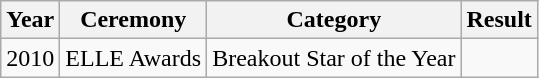<table class="wikitable">
<tr>
<th>Year</th>
<th>Ceremony</th>
<th>Category</th>
<th>Result</th>
</tr>
<tr>
<td>2010</td>
<td>ELLE Awards</td>
<td>Breakout Star of the Year</td>
<td></td>
</tr>
</table>
